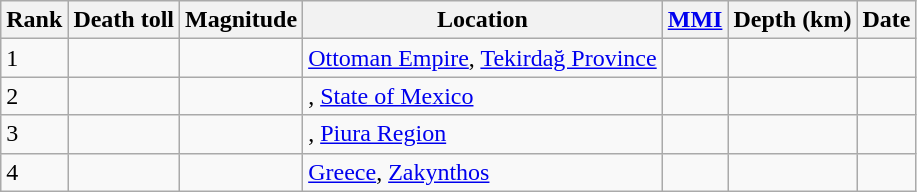<table class="sortable wikitable" style="font-size:100%;">
<tr>
<th>Rank</th>
<th>Death toll</th>
<th>Magnitude</th>
<th>Location</th>
<th><a href='#'>MMI</a></th>
<th>Depth (km)</th>
<th>Date</th>
</tr>
<tr>
<td>1</td>
<td></td>
<td></td>
<td> <a href='#'>Ottoman Empire</a>, <a href='#'>Tekirdağ Province</a></td>
<td></td>
<td></td>
<td></td>
</tr>
<tr>
<td>2</td>
<td></td>
<td></td>
<td>, <a href='#'>State of Mexico</a></td>
<td></td>
<td></td>
<td></td>
</tr>
<tr>
<td>3</td>
<td></td>
<td></td>
<td>, <a href='#'>Piura Region</a></td>
<td></td>
<td></td>
<td></td>
</tr>
<tr>
<td>4</td>
<td></td>
<td></td>
<td> <a href='#'>Greece</a>, <a href='#'>Zakynthos</a></td>
<td></td>
<td></td>
<td></td>
</tr>
</table>
